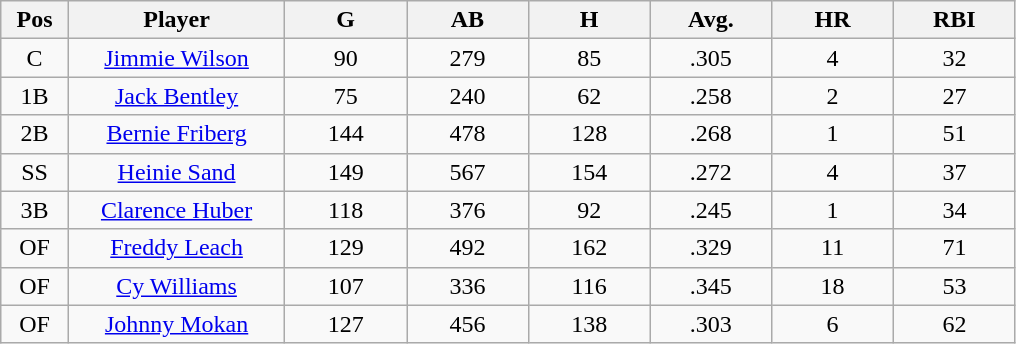<table class="wikitable sortable">
<tr>
<th bgcolor="#DDDDFF" width="5%">Pos</th>
<th bgcolor="#DDDDFF" width="16%">Player</th>
<th bgcolor="#DDDDFF" width="9%">G</th>
<th bgcolor="#DDDDFF" width="9%">AB</th>
<th bgcolor="#DDDDFF" width="9%">H</th>
<th bgcolor="#DDDDFF" width="9%">Avg.</th>
<th bgcolor="#DDDDFF" width="9%">HR</th>
<th bgcolor="#DDDDFF" width="9%">RBI</th>
</tr>
<tr align="center">
<td>C</td>
<td><a href='#'>Jimmie Wilson</a></td>
<td>90</td>
<td>279</td>
<td>85</td>
<td>.305</td>
<td>4</td>
<td>32</td>
</tr>
<tr align=center>
<td>1B</td>
<td><a href='#'>Jack Bentley</a></td>
<td>75</td>
<td>240</td>
<td>62</td>
<td>.258</td>
<td>2</td>
<td>27</td>
</tr>
<tr align=center>
<td>2B</td>
<td><a href='#'>Bernie Friberg</a></td>
<td>144</td>
<td>478</td>
<td>128</td>
<td>.268</td>
<td>1</td>
<td>51</td>
</tr>
<tr align=center>
<td>SS</td>
<td><a href='#'>Heinie Sand</a></td>
<td>149</td>
<td>567</td>
<td>154</td>
<td>.272</td>
<td>4</td>
<td>37</td>
</tr>
<tr align=center>
<td>3B</td>
<td><a href='#'>Clarence Huber</a></td>
<td>118</td>
<td>376</td>
<td>92</td>
<td>.245</td>
<td>1</td>
<td>34</td>
</tr>
<tr align=center>
<td>OF</td>
<td><a href='#'>Freddy Leach</a></td>
<td>129</td>
<td>492</td>
<td>162</td>
<td>.329</td>
<td>11</td>
<td>71</td>
</tr>
<tr align=center>
<td>OF</td>
<td><a href='#'>Cy Williams</a></td>
<td>107</td>
<td>336</td>
<td>116</td>
<td>.345</td>
<td>18</td>
<td>53</td>
</tr>
<tr align=center>
<td>OF</td>
<td><a href='#'>Johnny Mokan</a></td>
<td>127</td>
<td>456</td>
<td>138</td>
<td>.303</td>
<td>6</td>
<td>62</td>
</tr>
</table>
